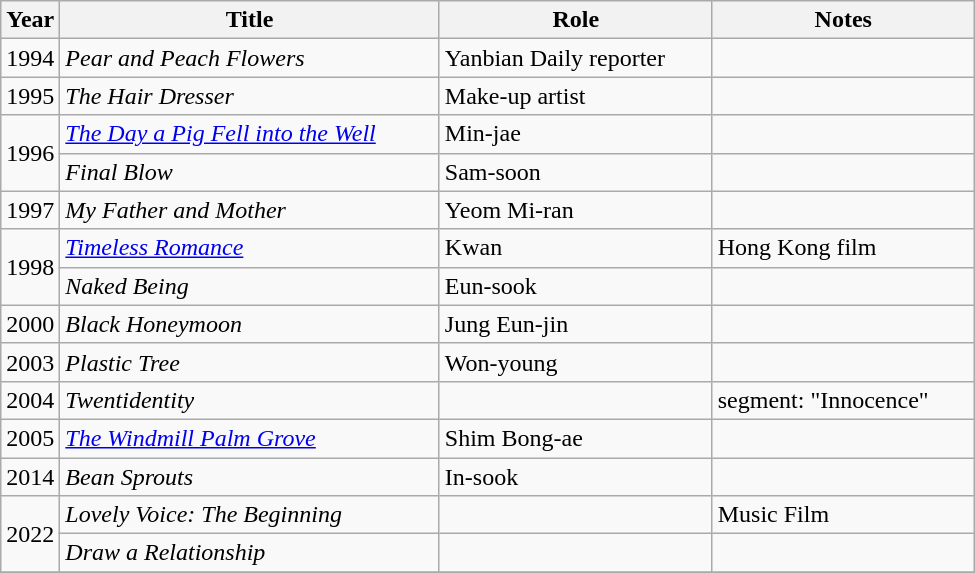<table class="wikitable" style="width:650px">
<tr>
<th width=10>Year</th>
<th>Title</th>
<th>Role</th>
<th>Notes</th>
</tr>
<tr>
<td>1994</td>
<td><em>Pear and Peach Flowers</em></td>
<td>Yanbian Daily reporter</td>
<td></td>
</tr>
<tr>
<td>1995</td>
<td><em>The Hair Dresser</em></td>
<td>Make-up artist</td>
<td></td>
</tr>
<tr>
<td rowspan=2>1996</td>
<td><em><a href='#'>The Day a Pig Fell into the Well</a></em></td>
<td>Min-jae</td>
<td></td>
</tr>
<tr>
<td><em>Final Blow</em></td>
<td>Sam-soon</td>
<td></td>
</tr>
<tr>
<td>1997</td>
<td><em>My Father and Mother</em></td>
<td>Yeom Mi-ran</td>
<td></td>
</tr>
<tr>
<td rowspan=2>1998</td>
<td><em><a href='#'>Timeless Romance</a></em></td>
<td>Kwan</td>
<td>Hong Kong film</td>
</tr>
<tr>
<td><em>Naked Being</em></td>
<td>Eun-sook</td>
<td></td>
</tr>
<tr>
<td>2000</td>
<td><em>Black Honeymoon</em></td>
<td>Jung Eun-jin</td>
<td></td>
</tr>
<tr>
<td>2003</td>
<td><em>Plastic Tree</em></td>
<td>Won-young</td>
<td></td>
</tr>
<tr>
<td>2004</td>
<td><em>Twentidentity</em></td>
<td></td>
<td>segment: "Innocence"</td>
</tr>
<tr>
<td>2005</td>
<td><em><a href='#'>The Windmill Palm Grove</a></em></td>
<td>Shim Bong-ae</td>
<td></td>
</tr>
<tr>
<td>2014</td>
<td><em>Bean Sprouts</em></td>
<td>In-sook</td>
<td></td>
</tr>
<tr>
<td rowspan=2>2022</td>
<td><em>Lovely Voice: The Beginning</em></td>
<td></td>
<td>Music Film</td>
</tr>
<tr>
<td><em>Draw a Relationship</em></td>
<td></td>
<td></td>
</tr>
<tr>
</tr>
</table>
